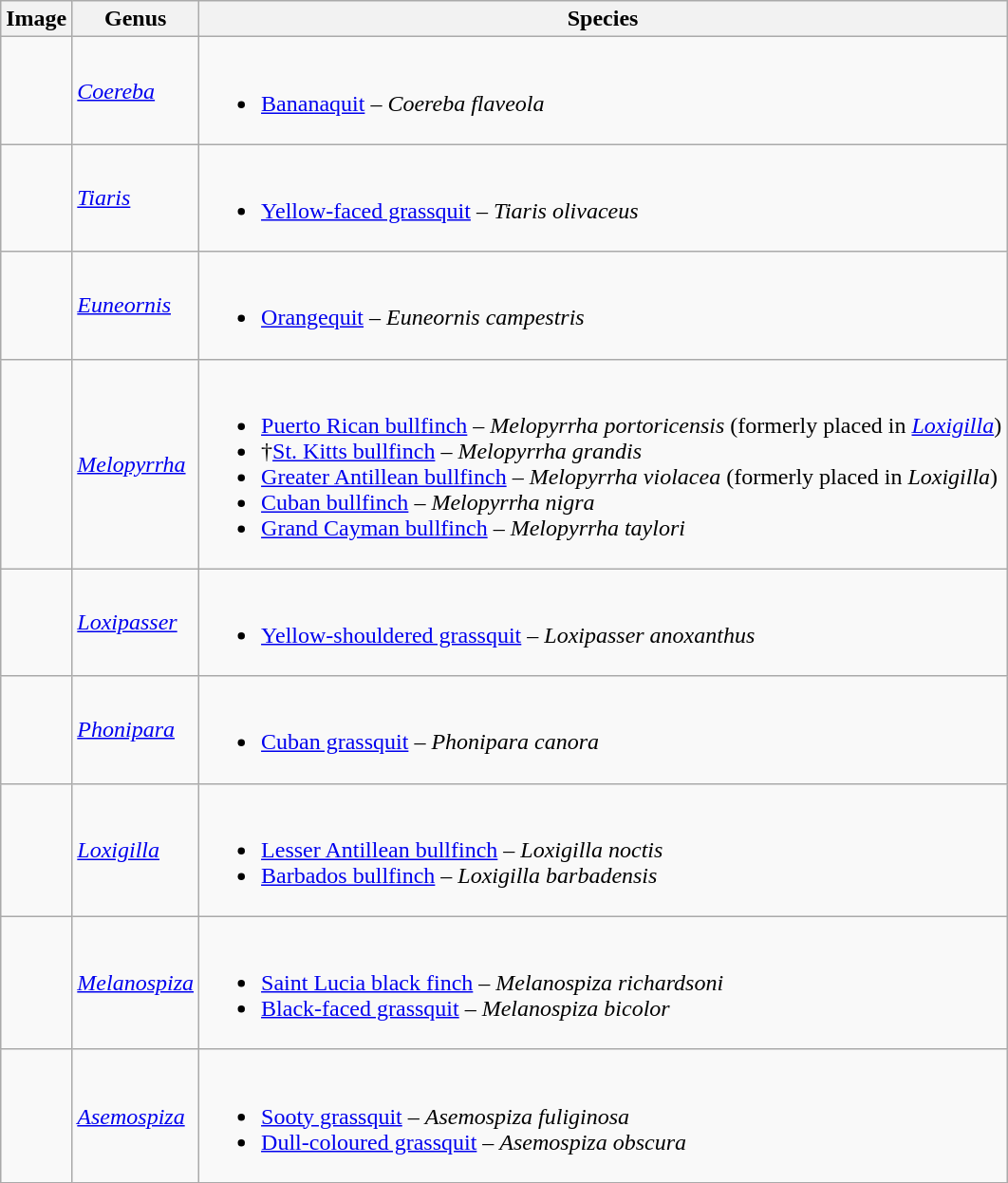<table class="wikitable">
<tr>
<th>Image</th>
<th>Genus</th>
<th>Species</th>
</tr>
<tr>
<td></td>
<td><em><a href='#'>Coereba</a></em> </td>
<td><br><ul><li><a href='#'>Bananaquit</a> – <em>Coereba flaveola</em></li></ul></td>
</tr>
<tr>
<td></td>
<td><em><a href='#'>Tiaris</a></em> </td>
<td><br><ul><li><a href='#'>Yellow-faced grassquit</a>  – <em>Tiaris olivaceus</em></li></ul></td>
</tr>
<tr>
<td></td>
<td><em><a href='#'>Euneornis</a></em> </td>
<td><br><ul><li><a href='#'>Orangequit</a> – <em>Euneornis campestris</em></li></ul></td>
</tr>
<tr>
<td></td>
<td><em><a href='#'>Melopyrrha</a></em> </td>
<td><br><ul><li><a href='#'>Puerto Rican bullfinch</a> – <em>Melopyrrha portoricensis</em> (formerly placed in <em><a href='#'>Loxigilla</a></em>)</li><li>†<a href='#'>St. Kitts bullfinch</a> – <em>Melopyrrha grandis</em></li><li><a href='#'>Greater Antillean bullfinch</a> – <em>Melopyrrha violacea</em> (formerly placed in <em>Loxigilla</em>)</li><li><a href='#'>Cuban bullfinch</a> – <em>Melopyrrha nigra</em></li><li><a href='#'>Grand Cayman bullfinch</a> – <em>Melopyrrha taylori</em></li></ul></td>
</tr>
<tr>
<td></td>
<td><em><a href='#'>Loxipasser</a></em> </td>
<td><br><ul><li><a href='#'>Yellow-shouldered grassquit</a> – <em>Loxipasser anoxanthus</em></li></ul></td>
</tr>
<tr>
<td></td>
<td><em><a href='#'>Phonipara</a></em> </td>
<td><br><ul><li><a href='#'>Cuban grassquit</a> – <em>Phonipara canora</em></li></ul></td>
</tr>
<tr>
<td></td>
<td><em><a href='#'>Loxigilla</a></em> </td>
<td><br><ul><li><a href='#'>Lesser Antillean bullfinch</a> – <em>Loxigilla noctis</em></li><li><a href='#'>Barbados bullfinch</a> – <em>Loxigilla barbadensis</em></li></ul></td>
</tr>
<tr>
<td></td>
<td><em><a href='#'>Melanospiza</a></em> </td>
<td><br><ul><li><a href='#'>Saint Lucia black finch</a> – <em>Melanospiza richardsoni</em></li><li><a href='#'>Black-faced grassquit</a> – <em>Melanospiza bicolor</em></li></ul></td>
</tr>
<tr>
<td></td>
<td><em><a href='#'>Asemospiza</a></em> </td>
<td><br><ul><li><a href='#'>Sooty grassquit</a> – <em>Asemospiza fuliginosa</em></li><li><a href='#'>Dull-coloured grassquit</a> – <em>Asemospiza obscura</em></li></ul></td>
</tr>
<tr>
</tr>
</table>
